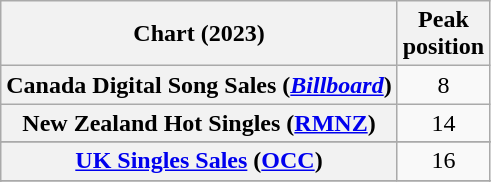<table class="wikitable sortable plainrowheaders" style="text-align:center">
<tr>
<th scope="col">Chart (2023)</th>
<th scope="col">Peak<br>position</th>
</tr>
<tr>
<th scope="row">Canada Digital Song Sales (<em><a href='#'>Billboard</a></em>)</th>
<td>8</td>
</tr>
<tr>
<th scope="row">New Zealand Hot Singles (<a href='#'>RMNZ</a>)</th>
<td>14</td>
</tr>
<tr>
</tr>
<tr>
<th scope="row"><a href='#'>UK Singles Sales</a> (<a href='#'>OCC</a>)</th>
<td>16</td>
</tr>
<tr>
</tr>
<tr>
</tr>
</table>
